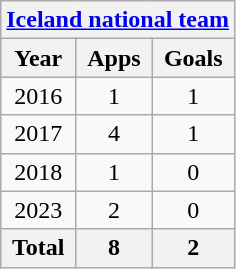<table class="wikitable" style="text-align:center">
<tr>
<th colspan=5><a href='#'>Iceland national team</a></th>
</tr>
<tr>
<th>Year</th>
<th>Apps</th>
<th>Goals</th>
</tr>
<tr>
<td>2016</td>
<td>1</td>
<td>1</td>
</tr>
<tr>
<td>2017</td>
<td>4</td>
<td>1</td>
</tr>
<tr>
<td>2018</td>
<td>1</td>
<td>0</td>
</tr>
<tr>
<td>2023</td>
<td>2</td>
<td>0</td>
</tr>
<tr>
<th>Total</th>
<th>8</th>
<th>2</th>
</tr>
</table>
